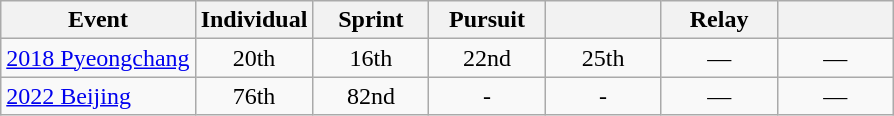<table class="wikitable" style="text-align: center;">
<tr ">
<th>Event</th>
<th style="width:70px;">Individual</th>
<th style="width:70px;">Sprint</th>
<th style="width:70px;">Pursuit</th>
<th style="width:70px;"></th>
<th style="width:70px;">Relay</th>
<th style="width:70px;"></th>
</tr>
<tr>
<td align=left> <a href='#'>2018 Pyeongchang</a></td>
<td>20th</td>
<td>16th</td>
<td>22nd</td>
<td>25th</td>
<td>—</td>
<td>—</td>
</tr>
<tr>
<td align=left> <a href='#'>2022 Beijing</a></td>
<td>76th</td>
<td>82nd</td>
<td>-</td>
<td>-</td>
<td>—</td>
<td>—</td>
</tr>
</table>
